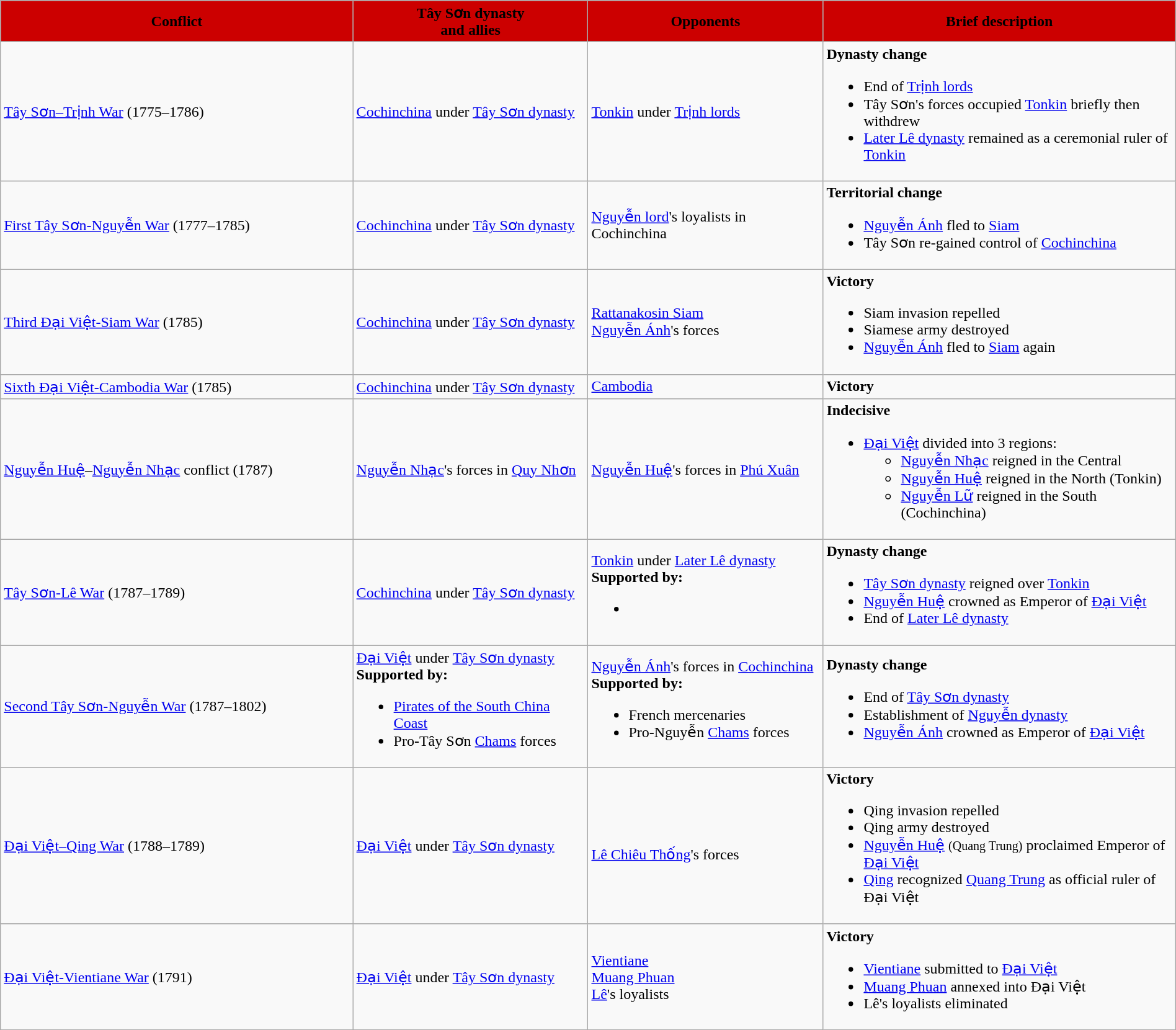<table class="wikitable" width="100%">
<tr>
<th style="background:#CC0000" width="30%"><span> Conflict </span></th>
<th style="background:#CC0000" width="20%"><span> Tây Sơn dynasty<br>and allies </span></th>
<th style="background:#CC0000" width="20%"><span> Opponents </span></th>
<th style="background:#CC0000" width="30%"><span> Brief description </span></th>
</tr>
<tr>
<td><a href='#'>Tây Sơn–Trịnh War</a> (1775–1786)</td>
<td> <a href='#'>Cochinchina</a> under <a href='#'>Tây Sơn dynasty</a></td>
<td><a href='#'>Tonkin</a> under <a href='#'>Trịnh lords</a></td>
<td><strong>Dynasty change</strong><br><ul><li>End of <a href='#'>Trịnh lords</a></li><li>Tây Sơn's forces occupied <a href='#'>Tonkin</a> briefly then withdrew</li><li><a href='#'>Later Lê dynasty</a> remained as a ceremonial ruler of <a href='#'>Tonkin</a></li></ul></td>
</tr>
<tr>
<td><a href='#'>First Tây Sơn-Nguyễn War</a> (1777–1785)</td>
<td> <a href='#'>Cochinchina</a> under <a href='#'>Tây Sơn dynasty</a></td>
<td><a href='#'>Nguyễn lord</a>'s loyalists in Cochinchina</td>
<td><strong>Territorial change</strong><br><ul><li><a href='#'>Nguyễn Ánh</a> fled to <a href='#'>Siam</a></li><li>Tây Sơn re-gained control of <a href='#'>Cochinchina</a></li></ul></td>
</tr>
<tr>
<td><a href='#'>Third Đại Việt-Siam War</a> (1785)</td>
<td> <a href='#'>Cochinchina</a> under <a href='#'>Tây Sơn dynasty</a></td>
<td> <a href='#'>Rattanakosin Siam</a> <br> <a href='#'>Nguyễn Ánh</a>'s forces</td>
<td><strong>Victory</strong><br><ul><li>Siam invasion repelled</li><li>Siamese army destroyed</li><li><a href='#'>Nguyễn Ánh</a> fled to <a href='#'>Siam</a> again</li></ul></td>
</tr>
<tr>
<td><a href='#'>Sixth Đại Việt-Cambodia War</a> (1785)</td>
<td> <a href='#'>Cochinchina</a> under <a href='#'>Tây Sơn dynasty</a></td>
<td> <a href='#'>Cambodia</a></td>
<td><strong>Victory</strong></td>
</tr>
<tr>
<td><a href='#'>Nguyễn Huệ</a>–<a href='#'>Nguyễn Nhạc</a> conflict (1787)</td>
<td> <a href='#'>Nguyễn Nhạc</a>'s forces in <a href='#'>Quy Nhơn</a></td>
<td> <a href='#'>Nguyễn Huệ</a>'s forces in <a href='#'>Phú Xuân</a></td>
<td><strong>Indecisive</strong><br><ul><li><a href='#'>Đại Việt</a> divided into 3 regions:<ul><li><a href='#'>Nguyễn Nhạc</a> reigned in the Central</li><li><a href='#'>Nguyễn Huệ</a> reigned in the North (Tonkin)</li><li><a href='#'>Nguyễn Lữ</a> reigned in the South (Cochinchina)</li></ul></li></ul></td>
</tr>
<tr>
<td><a href='#'>Tây Sơn-Lê War</a> (1787–1789)</td>
<td> <a href='#'>Cochinchina</a> under <a href='#'>Tây Sơn dynasty</a></td>
<td><a href='#'>Tonkin</a> under <a href='#'>Later Lê dynasty</a> <br> <strong>Supported by:</strong><br><ul><li></li></ul></td>
<td><strong>Dynasty change</strong><br><ul><li><a href='#'>Tây Sơn dynasty</a> reigned over <a href='#'>Tonkin</a></li><li><a href='#'>Nguyễn Huệ</a> crowned as Emperor of <a href='#'>Đại Việt</a></li><li>End of <a href='#'>Later Lê dynasty</a></li></ul></td>
</tr>
<tr>
<td><a href='#'>Second Tây Sơn-Nguyễn War</a> (1787–1802)</td>
<td> <a href='#'>Đại Việt</a> under <a href='#'>Tây Sơn dynasty</a> <br> <strong>Supported by:</strong><br><ul><li><a href='#'>Pirates of the South China Coast</a></li><li>Pro-Tây Sơn <a href='#'>Chams</a> forces</li></ul></td>
<td><a href='#'>Nguyễn Ánh</a>'s forces in <a href='#'>Cochinchina</a> <br> <strong>Supported by:</strong><br><ul><li> French mercenaries</li><li>Pro-Nguyễn <a href='#'>Chams</a> forces</li></ul></td>
<td><strong>Dynasty change</strong><br><ul><li>End of <a href='#'>Tây Sơn dynasty</a></li><li>Establishment of <a href='#'>Nguyễn dynasty</a></li><li><a href='#'>Nguyễn Ánh</a> crowned as Emperor of <a href='#'>Đại Việt</a></li></ul></td>
</tr>
<tr>
<td><a href='#'>Đại Việt–Qing War</a> (1788–1789)</td>
<td> <a href='#'>Đại Việt</a> under <a href='#'>Tây Sơn dynasty</a></td>
<td> <br> <a href='#'>Lê Chiêu Thống</a>'s forces</td>
<td><strong>Victory</strong><br><ul><li>Qing invasion repelled</li><li>Qing army destroyed</li><li><a href='#'>Nguyễn Huệ</a> <small>(Quang Trung)</small> proclaimed Emperor of <a href='#'>Đại Việt</a></li><li><a href='#'>Qing</a> recognized <a href='#'>Quang Trung</a> as official ruler of Đại Việt</li></ul></td>
</tr>
<tr>
<td><a href='#'>Đại Việt-Vientiane War</a> (1791)</td>
<td> <a href='#'>Đại Việt</a> under <a href='#'>Tây Sơn dynasty</a></td>
<td> <a href='#'>Vientiane</a> <br> <a href='#'>Muang Phuan</a> <br> <a href='#'>Lê</a>'s loyalists</td>
<td><strong>Victory</strong><br><ul><li><a href='#'>Vientiane</a> submitted to <a href='#'>Đại Việt</a></li><li><a href='#'>Muang Phuan</a> annexed into Đại Việt</li><li>Lê's loyalists eliminated</li></ul></td>
</tr>
</table>
